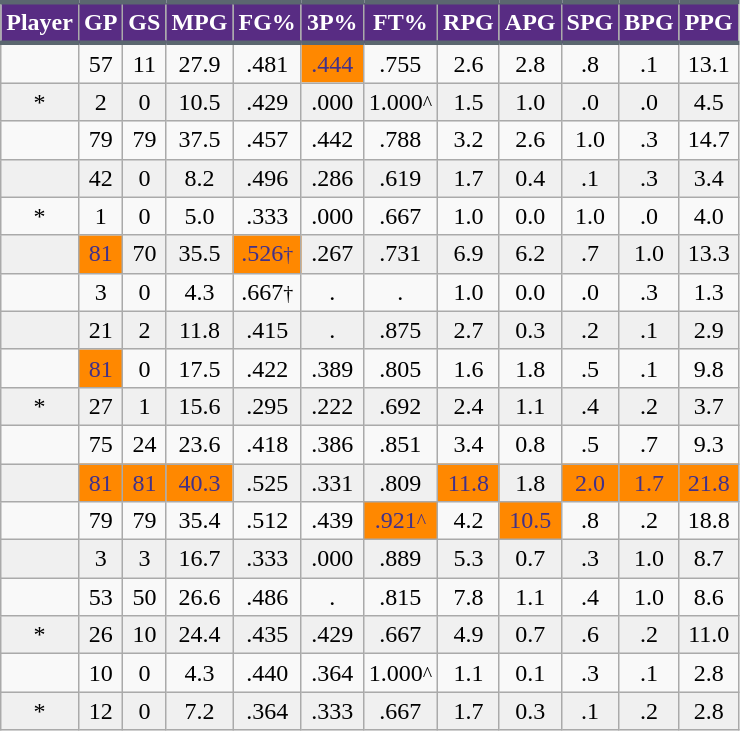<table class="wikitable sortable" style="text-align:right;">
<tr>
<th style="background:#582C83; color:#FFFFFF; border-top:#5B6770 3px solid; border-bottom:#5B6770 3px solid;">Player</th>
<th style="background:#582C83; color:#FFFFFF; border-top:#5B6770 3px solid; border-bottom:#5B6770 3px solid;">GP</th>
<th style="background:#582C83; color:#FFFFFF; border-top:#5B6770 3px solid; border-bottom:#5B6770 3px solid;">GS</th>
<th style="background:#582C83; color:#FFFFFF; border-top:#5B6770 3px solid; border-bottom:#5B6770 3px solid;">MPG</th>
<th style="background:#582C83; color:#FFFFFF; border-top:#5B6770 3px solid; border-bottom:#5B6770 3px solid;">FG%</th>
<th style="background:#582C83; color:#FFFFFF; border-top:#5B6770 3px solid; border-bottom:#5B6770 3px solid;">3P%</th>
<th style="background:#582C83; color:#FFFFFF; border-top:#5B6770 3px solid; border-bottom:#5B6770 3px solid;">FT%</th>
<th style="background:#582C83; color:#FFFFFF; border-top:#5B6770 3px solid; border-bottom:#5B6770 3px solid;">RPG</th>
<th style="background:#582C83; color:#FFFFFF; border-top:#5B6770 3px solid; border-bottom:#5B6770 3px solid;">APG</th>
<th style="background:#582C83; color:#FFFFFF; border-top:#5B6770 3px solid; border-bottom:#5B6770 3px solid;">SPG</th>
<th style="background:#582C83; color:#FFFFFF; border-top:#5B6770 3px solid; border-bottom:#5B6770 3px solid;">BPG</th>
<th style="background:#582C83; color:#FFFFFF; border-top:#5B6770 3px solid; border-bottom:#5B6770 3px solid;">PPG</th>
</tr>
<tr align="center" bgcolor="">
<td></td>
<td>57</td>
<td>11</td>
<td>27.9</td>
<td>.481</td>
<td style="background:#FF8800;color:#423189;">.444</td>
<td>.755</td>
<td>2.6</td>
<td>2.8</td>
<td>.8</td>
<td>.1</td>
<td>13.1</td>
</tr>
<tr align="center" bgcolor="#f0f0f0">
<td>*</td>
<td>2</td>
<td>0</td>
<td>10.5</td>
<td>.429</td>
<td>.000</td>
<td>1.000<small>^</small></td>
<td>1.5</td>
<td>1.0</td>
<td>.0</td>
<td>.0</td>
<td>4.5</td>
</tr>
<tr align="center" bgcolor="">
<td></td>
<td>79</td>
<td>79</td>
<td>37.5</td>
<td>.457</td>
<td>.442</td>
<td>.788</td>
<td>3.2</td>
<td>2.6</td>
<td>1.0</td>
<td>.3</td>
<td>14.7</td>
</tr>
<tr align="center" bgcolor="#f0f0f0">
<td></td>
<td>42</td>
<td>0</td>
<td>8.2</td>
<td>.496</td>
<td>.286</td>
<td>.619</td>
<td>1.7</td>
<td>0.4</td>
<td>.1</td>
<td>.3</td>
<td>3.4</td>
</tr>
<tr align="center" bgcolor="">
<td>*</td>
<td>1</td>
<td>0</td>
<td>5.0</td>
<td>.333</td>
<td>.000</td>
<td>.667</td>
<td>1.0</td>
<td>0.0</td>
<td>1.0</td>
<td>.0</td>
<td>4.0</td>
</tr>
<tr align="center" bgcolor="#f0f0f0">
<td></td>
<td style="background:#FF8800;color:#423189;">81</td>
<td>70</td>
<td>35.5</td>
<td style="background:#FF8800;color:#423189;">.526<small>†</small></td>
<td>.267</td>
<td>.731</td>
<td>6.9</td>
<td>6.2</td>
<td>.7</td>
<td>1.0</td>
<td>13.3</td>
</tr>
<tr align="center" bgcolor="">
<td></td>
<td>3</td>
<td>0</td>
<td>4.3</td>
<td>.667<small>†</small></td>
<td>.</td>
<td>.</td>
<td>1.0</td>
<td>0.0</td>
<td>.0</td>
<td>.3</td>
<td>1.3</td>
</tr>
<tr align="center" bgcolor="#f0f0f0">
<td></td>
<td>21</td>
<td>2</td>
<td>11.8</td>
<td>.415</td>
<td>.</td>
<td>.875</td>
<td>2.7</td>
<td>0.3</td>
<td>.2</td>
<td>.1</td>
<td>2.9</td>
</tr>
<tr align="center" bgcolor="">
<td></td>
<td style="background:#FF8800;color:#423189;">81</td>
<td>0</td>
<td>17.5</td>
<td>.422</td>
<td>.389</td>
<td>.805</td>
<td>1.6</td>
<td>1.8</td>
<td>.5</td>
<td>.1</td>
<td>9.8</td>
</tr>
<tr align="center" bgcolor="#f0f0f0">
<td>*</td>
<td>27</td>
<td>1</td>
<td>15.6</td>
<td>.295</td>
<td>.222</td>
<td>.692</td>
<td>2.4</td>
<td>1.1</td>
<td>.4</td>
<td>.2</td>
<td>3.7</td>
</tr>
<tr align="center" bgcolor="">
<td></td>
<td>75</td>
<td>24</td>
<td>23.6</td>
<td>.418</td>
<td>.386</td>
<td>.851</td>
<td>3.4</td>
<td>0.8</td>
<td>.5</td>
<td>.7</td>
<td>9.3</td>
</tr>
<tr align="center" bgcolor="#f0f0f0">
<td></td>
<td style="background:#FF8800;color:#423189;">81</td>
<td style="background:#FF8800;color:#423189;">81</td>
<td style="background:#FF8800;color:#423189;">40.3</td>
<td>.525</td>
<td>.331</td>
<td>.809</td>
<td style="background:#FF8800;color:#423189;">11.8</td>
<td>1.8</td>
<td style="background:#FF8800;color:#423189;">2.0</td>
<td style="background:#FF8800;color:#423189;">1.7</td>
<td style="background:#FF8800;color:#423189;">21.8</td>
</tr>
<tr align="center" bgcolor="">
<td></td>
<td>79</td>
<td>79</td>
<td>35.4</td>
<td>.512</td>
<td>.439</td>
<td style="background:#FF8800;color:#423189;">.921<small>^</small></td>
<td>4.2</td>
<td style="background:#FF8800;color:#423189;">10.5</td>
<td>.8</td>
<td>.2</td>
<td>18.8</td>
</tr>
<tr align="center" bgcolor="#f0f0f0">
<td></td>
<td>3</td>
<td>3</td>
<td>16.7</td>
<td>.333</td>
<td>.000</td>
<td>.889</td>
<td>5.3</td>
<td>0.7</td>
<td>.3</td>
<td>1.0</td>
<td>8.7</td>
</tr>
<tr align="center" bgcolor="">
<td></td>
<td>53</td>
<td>50</td>
<td>26.6</td>
<td>.486</td>
<td>.</td>
<td>.815</td>
<td>7.8</td>
<td>1.1</td>
<td>.4</td>
<td>1.0</td>
<td>8.6</td>
</tr>
<tr align="center" bgcolor="#f0f0f0">
<td>*</td>
<td>26</td>
<td>10</td>
<td>24.4</td>
<td>.435</td>
<td>.429</td>
<td>.667</td>
<td>4.9</td>
<td>0.7</td>
<td>.6</td>
<td>.2</td>
<td>11.0</td>
</tr>
<tr align="center" bgcolor="">
<td></td>
<td>10</td>
<td>0</td>
<td>4.3</td>
<td>.440</td>
<td>.364</td>
<td>1.000<small>^</small></td>
<td>1.1</td>
<td>0.1</td>
<td>.3</td>
<td>.1</td>
<td>2.8</td>
</tr>
<tr align="center" bgcolor="#f0f0f0">
<td>*</td>
<td>12</td>
<td>0</td>
<td>7.2</td>
<td>.364</td>
<td>.333</td>
<td>.667</td>
<td>1.7</td>
<td>0.3</td>
<td>.1</td>
<td>.2</td>
<td>2.8</td>
</tr>
</table>
